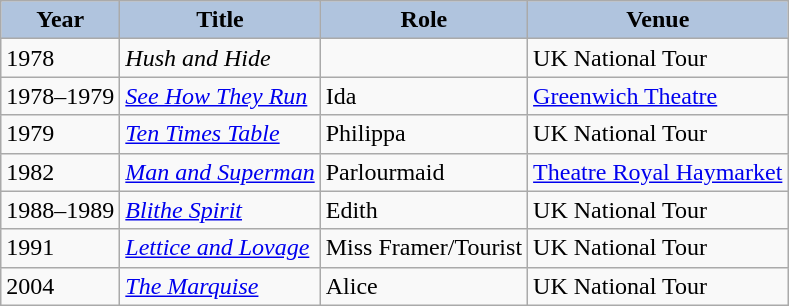<table class="wikitable" style="font-size:100%">
<tr style="text-align:center;">
<th style="background:#B0C4DE;">Year</th>
<th style="background:#B0C4DE;">Title</th>
<th style="background:#B0C4DE;">Role</th>
<th style="background:#B0C4DE;">Venue</th>
</tr>
<tr>
<td>1978</td>
<td><em>Hush and Hide</em></td>
<td></td>
<td>UK National Tour</td>
</tr>
<tr>
<td>1978–1979</td>
<td><em><a href='#'>See How They Run</a></em></td>
<td>Ida</td>
<td><a href='#'>Greenwich Theatre</a></td>
</tr>
<tr>
<td>1979</td>
<td><em><a href='#'>Ten Times Table</a></em></td>
<td>Philippa</td>
<td>UK National Tour</td>
</tr>
<tr>
<td>1982</td>
<td><em><a href='#'>Man and Superman</a></em></td>
<td>Parlourmaid</td>
<td><a href='#'>Theatre Royal Haymarket</a></td>
</tr>
<tr>
<td>1988–1989</td>
<td><em><a href='#'>Blithe Spirit</a></em></td>
<td>Edith</td>
<td>UK National Tour</td>
</tr>
<tr>
<td>1991</td>
<td><em><a href='#'>Lettice and Lovage</a></em></td>
<td>Miss Framer/Tourist</td>
<td>UK National Tour</td>
</tr>
<tr>
<td>2004</td>
<td><em><a href='#'>The Marquise</a></em></td>
<td>Alice</td>
<td>UK National Tour</td>
</tr>
</table>
